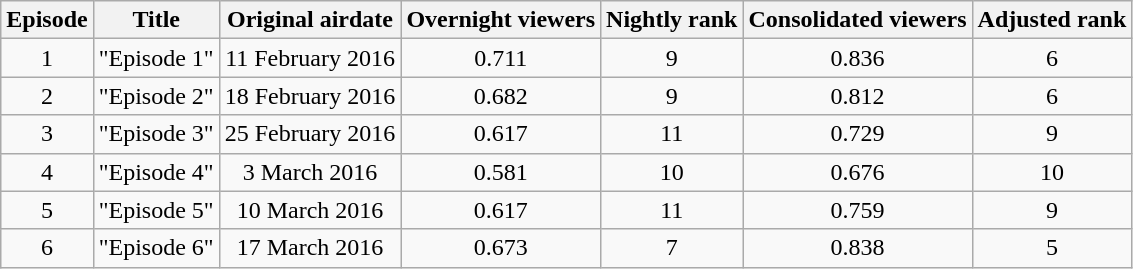<table class="wikitable sortable">
<tr>
<th>Episode</th>
<th>Title</th>
<th>Original airdate</th>
<th>Overnight viewers</th>
<th>Nightly rank</th>
<th>Consolidated viewers</th>
<th>Adjusted rank</th>
</tr>
<tr>
<td style="text-align:center">1</td>
<td style="text-align:center">"Episode 1"</td>
<td style="text-align:center">11 February 2016</td>
<td style="text-align:center">0.711</td>
<td style="text-align:center">9</td>
<td style="text-align:center">0.836</td>
<td style="text-align:center">6</td>
</tr>
<tr>
<td style="text-align:center">2</td>
<td style="text-align:center">"Episode 2"</td>
<td style="text-align:center">18 February 2016</td>
<td style="text-align:center">0.682</td>
<td style="text-align:center">9</td>
<td style="text-align:center">0.812</td>
<td style="text-align:center">6</td>
</tr>
<tr>
<td style="text-align:center">3</td>
<td style="text-align:center">"Episode 3"</td>
<td style="text-align:center">25 February 2016</td>
<td style="text-align:center">0.617</td>
<td style="text-align:center">11</td>
<td style="text-align:center">0.729</td>
<td style="text-align:center">9</td>
</tr>
<tr>
<td style="text-align:center">4</td>
<td style="text-align:center">"Episode 4"</td>
<td style="text-align:center">3 March 2016</td>
<td style="text-align:center">0.581</td>
<td style="text-align:center">10</td>
<td style="text-align:center">0.676</td>
<td style="text-align:center">10</td>
</tr>
<tr>
<td style="text-align:center">5</td>
<td style="text-align:center">"Episode 5"</td>
<td style="text-align:center">10 March 2016</td>
<td style="text-align:center">0.617</td>
<td style="text-align:center">11</td>
<td style="text-align:center">0.759</td>
<td style="text-align:center">9</td>
</tr>
<tr>
<td style="text-align:center">6</td>
<td style="text-align:center">"Episode 6"</td>
<td style="text-align:center">17 March 2016</td>
<td style="text-align:center">0.673</td>
<td style="text-align:center">7</td>
<td style="text-align:center">0.838</td>
<td style="text-align:center">5</td>
</tr>
</table>
